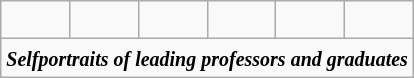<table class="wikitable" align="center">
<tr>
<td><br></td>
<td><br></td>
<td><br></td>
<td><br></td>
<td><br></td>
<td><br></td>
</tr>
<tr>
<td colspan="7" align="center"><small><strong><em>Selfportraits of leading professors and graduates</em></strong></small></td>
</tr>
</table>
